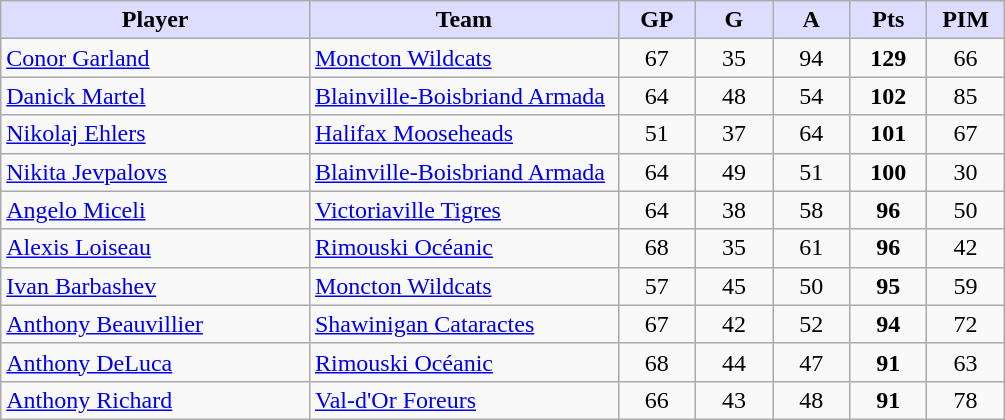<table class="wikitable" style="text-align:center">
<tr>
<th style="background:#ddf; width:30%;">Player</th>
<th style="background:#ddf; width:30%;">Team</th>
<th style="background:#ddf; width:7.5%;">GP</th>
<th style="background:#ddf; width:7.5%;">G</th>
<th style="background:#ddf; width:7.5%;">A</th>
<th style="background:#ddf; width:7.5%;">Pts</th>
<th style="background:#ddf; width:7.5%;">PIM</th>
</tr>
<tr>
<td align=left><a href='#'>Conor Garland</a></td>
<td align=left><a href='#'>Moncton Wildcats</a></td>
<td>67</td>
<td>35</td>
<td>94</td>
<td><strong>129</strong></td>
<td>66</td>
</tr>
<tr>
<td align=left><a href='#'>Danick Martel</a></td>
<td align=left><a href='#'>Blainville-Boisbriand Armada</a></td>
<td>64</td>
<td>48</td>
<td>54</td>
<td><strong>102</strong></td>
<td>85</td>
</tr>
<tr>
<td align=left><a href='#'>Nikolaj Ehlers</a></td>
<td align=left><a href='#'>Halifax Mooseheads</a></td>
<td>51</td>
<td>37</td>
<td>64</td>
<td><strong>101</strong></td>
<td>67</td>
</tr>
<tr>
<td align=left><a href='#'>Nikita Jevpalovs</a></td>
<td align=left><a href='#'>Blainville-Boisbriand Armada</a></td>
<td>64</td>
<td>49</td>
<td>51</td>
<td><strong>100</strong></td>
<td>30</td>
</tr>
<tr>
<td align=left><a href='#'>Angelo Miceli</a></td>
<td align=left><a href='#'>Victoriaville Tigres</a></td>
<td>64</td>
<td>38</td>
<td>58</td>
<td><strong>96</strong></td>
<td>50</td>
</tr>
<tr>
<td align=left><a href='#'>Alexis Loiseau</a></td>
<td align=left><a href='#'>Rimouski Océanic</a></td>
<td>68</td>
<td>35</td>
<td>61</td>
<td><strong>96</strong></td>
<td>42</td>
</tr>
<tr>
<td align=left><a href='#'>Ivan Barbashev</a></td>
<td align=left><a href='#'>Moncton Wildcats</a></td>
<td>57</td>
<td>45</td>
<td>50</td>
<td><strong>95</strong></td>
<td>59</td>
</tr>
<tr>
<td align=left><a href='#'>Anthony Beauvillier</a></td>
<td align=left><a href='#'>Shawinigan Cataractes</a></td>
<td>67</td>
<td>42</td>
<td>52</td>
<td><strong>94</strong></td>
<td>72</td>
</tr>
<tr>
<td align=left><a href='#'>Anthony DeLuca</a></td>
<td align=left><a href='#'>Rimouski Océanic</a></td>
<td>68</td>
<td>44</td>
<td>47</td>
<td><strong>91</strong></td>
<td>63</td>
</tr>
<tr>
<td align=left><a href='#'>Anthony Richard</a></td>
<td align=left><a href='#'>Val-d'Or Foreurs</a></td>
<td>66</td>
<td>43</td>
<td>48</td>
<td><strong>91</strong></td>
<td>78</td>
</tr>
</table>
